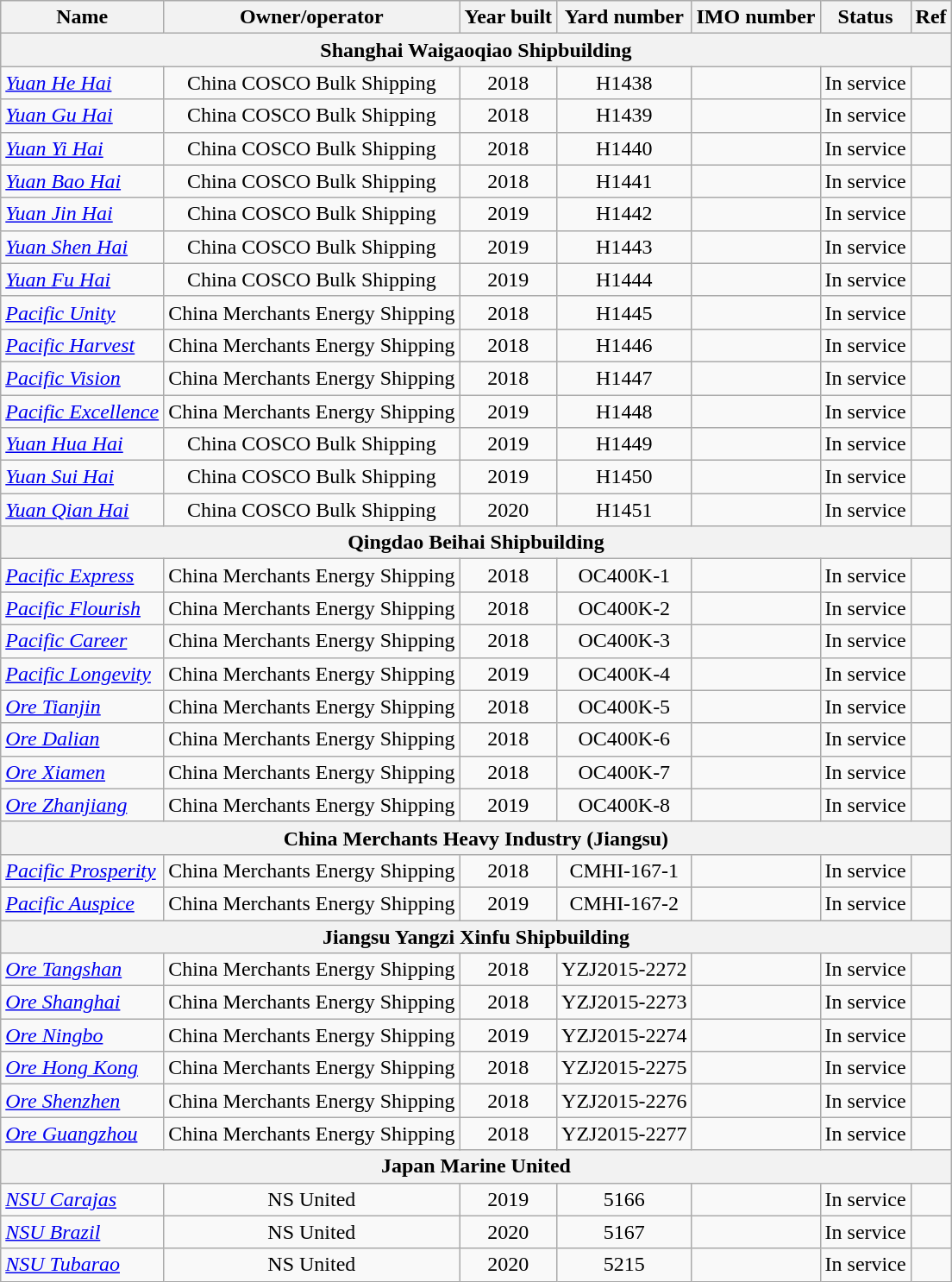<table class="wikitable">
<tr>
<th>Name</th>
<th>Owner/operator</th>
<th>Year built</th>
<th>Yard number</th>
<th>IMO number</th>
<th>Status</th>
<th>Ref</th>
</tr>
<tr>
<th colspan=7>Shanghai Waigaoqiao Shipbuilding</th>
</tr>
<tr>
<td align="left"><a href='#'><em>Yuan He Hai</em></a></td>
<td align="center">China COSCO Bulk Shipping</td>
<td align="center">2018</td>
<td align="center">H1438</td>
<td align="center"></td>
<td align="center">In service</td>
<td align="center"></td>
</tr>
<tr>
<td align="left"><a href='#'><em>Yuan Gu Hai</em></a></td>
<td align="center">China COSCO Bulk Shipping</td>
<td align="center">2018</td>
<td align="center">H1439</td>
<td align="center"></td>
<td align="center">In service</td>
<td align="center"></td>
</tr>
<tr>
<td align="left"><a href='#'><em>Yuan Yi Hai</em></a></td>
<td align="center">China COSCO Bulk Shipping</td>
<td align="center">2018</td>
<td align="center">H1440</td>
<td align="center"></td>
<td align="center">In service</td>
<td align="center"></td>
</tr>
<tr>
<td align="left"><a href='#'><em>Yuan Bao Hai</em></a></td>
<td align="center">China COSCO Bulk Shipping</td>
<td align="center">2018</td>
<td align="center">H1441</td>
<td align="center"></td>
<td align="center">In service</td>
<td align="center"></td>
</tr>
<tr>
<td align="left"><a href='#'><em>Yuan Jin Hai</em></a></td>
<td align="center">China COSCO Bulk Shipping</td>
<td align="center">2019</td>
<td align="center">H1442</td>
<td align="center"></td>
<td align="center">In service</td>
<td align="center"></td>
</tr>
<tr>
<td align="left"><a href='#'><em>Yuan Shen Hai</em></a></td>
<td align="center">China COSCO Bulk Shipping</td>
<td align="center">2019</td>
<td align="center">H1443</td>
<td align="center"></td>
<td align="center">In service</td>
<td align="center"></td>
</tr>
<tr>
<td align="left"><a href='#'><em>Yuan Fu Hai</em></a></td>
<td align="center">China COSCO Bulk Shipping</td>
<td align="center">2019</td>
<td align="center">H1444</td>
<td align="center"></td>
<td align="center">In service</td>
<td align="center"></td>
</tr>
<tr>
<td align="left"><a href='#'><em>Pacific Unity</em></a></td>
<td align="center">China Merchants Energy Shipping</td>
<td align="center">2018</td>
<td align="center">H1445</td>
<td align="center"></td>
<td align="center">In service</td>
<td align="center"></td>
</tr>
<tr>
<td align="left"><a href='#'><em>Pacific Harvest</em></a></td>
<td align="center">China Merchants Energy Shipping</td>
<td align="center">2018</td>
<td align="center">H1446</td>
<td align="center"></td>
<td align="center">In service</td>
<td align="center"></td>
</tr>
<tr>
<td align="left"><a href='#'><em>Pacific Vision</em></a></td>
<td align="center">China Merchants Energy Shipping</td>
<td align="center">2018</td>
<td align="center">H1447</td>
<td align="center"></td>
<td align="center">In service</td>
<td align="center"></td>
</tr>
<tr>
<td align="left"><a href='#'><em>Pacific Excellence</em></a></td>
<td align="center">China Merchants Energy Shipping</td>
<td align="center">2019</td>
<td align="center">H1448</td>
<td align="center"></td>
<td align="center">In service</td>
<td align="center"></td>
</tr>
<tr>
<td align="left"><a href='#'><em>Yuan Hua Hai</em></a></td>
<td align="center">China COSCO Bulk Shipping</td>
<td align="center">2019</td>
<td align="center">H1449</td>
<td align="center"></td>
<td align="center">In service</td>
<td align="center"></td>
</tr>
<tr>
<td align="left"><a href='#'><em>Yuan Sui Hai</em></a></td>
<td align="center">China COSCO Bulk Shipping</td>
<td align="center">2019</td>
<td align="center">H1450</td>
<td align="center"></td>
<td align="center">In service</td>
<td align="center"></td>
</tr>
<tr>
<td align="left"><a href='#'><em>Yuan Qian Hai</em></a></td>
<td align="center">China COSCO Bulk Shipping</td>
<td align="center">2020</td>
<td align="center">H1451</td>
<td align="center"></td>
<td align="center">In service</td>
<td align="center"></td>
</tr>
<tr>
<th colspan=7>Qingdao Beihai Shipbuilding</th>
</tr>
<tr>
<td align="left"><a href='#'><em>Pacific Express</em></a></td>
<td align="center">China Merchants Energy Shipping</td>
<td align="center">2018</td>
<td align="center">OC400K-1</td>
<td align="center"></td>
<td align="center">In service</td>
<td align="center"></td>
</tr>
<tr>
<td align="left"><a href='#'><em>Pacific Flourish</em></a></td>
<td align="center">China Merchants Energy Shipping</td>
<td align="center">2018</td>
<td align="center">OC400K-2</td>
<td align="center"></td>
<td align="center">In service</td>
<td align="center"></td>
</tr>
<tr>
<td align="left"><a href='#'><em>Pacific Career</em></a></td>
<td align="center">China Merchants Energy Shipping</td>
<td align="center">2018</td>
<td align="center">OC400K-3</td>
<td align="center"></td>
<td align="center">In service</td>
<td align="center"></td>
</tr>
<tr>
<td align="left"><a href='#'><em>Pacific Longevity</em></a></td>
<td align="center">China Merchants Energy Shipping</td>
<td align="center">2019</td>
<td align="center">OC400K-4</td>
<td align="center"></td>
<td align="center">In service</td>
<td align="center"></td>
</tr>
<tr>
<td align="left"><a href='#'><em>Ore Tianjin</em></a></td>
<td align="center">China Merchants Energy Shipping</td>
<td align="center">2018</td>
<td align="center">OC400K-5</td>
<td align="center"></td>
<td align="center">In service</td>
<td align="center"></td>
</tr>
<tr>
<td align="left"><a href='#'><em>Ore Dalian</em></a></td>
<td align="center">China Merchants Energy Shipping</td>
<td align="center">2018</td>
<td align="center">OC400K-6</td>
<td align="center"></td>
<td align="center">In service</td>
<td align="center"></td>
</tr>
<tr>
<td align="left"><a href='#'><em>Ore Xiamen</em></a></td>
<td align="center">China Merchants Energy Shipping</td>
<td align="center">2018</td>
<td align="center">OC400K-7</td>
<td align="center"></td>
<td align="center">In service</td>
<td align="center"></td>
</tr>
<tr>
<td align="left"><a href='#'><em>Ore Zhanjiang</em></a></td>
<td align="center">China Merchants Energy Shipping</td>
<td align="center">2019</td>
<td align="center">OC400K-8</td>
<td align="center"></td>
<td align="center">In service</td>
<td align="center"></td>
</tr>
<tr>
<th colspan=7>China Merchants Heavy Industry (Jiangsu)</th>
</tr>
<tr>
<td align="left"><a href='#'><em>Pacific Prosperity</em></a></td>
<td align="center">China Merchants Energy Shipping</td>
<td align="center">2018</td>
<td align="center">CMHI-167-1</td>
<td align="center"></td>
<td align="center">In service</td>
<td align="center"></td>
</tr>
<tr>
<td align="left"><a href='#'><em>Pacific Auspice</em></a></td>
<td align="center">China Merchants Energy Shipping</td>
<td align="center">2019</td>
<td align="center">CMHI-167-2</td>
<td align="center"></td>
<td align="center">In service</td>
<td align="center"></td>
</tr>
<tr>
<th colspan=7>Jiangsu Yangzi Xinfu Shipbuilding</th>
</tr>
<tr>
<td align="left"><a href='#'><em>Ore Tangshan</em></a></td>
<td align="center">China Merchants Energy Shipping</td>
<td align="center">2018</td>
<td align="center">YZJ2015-2272</td>
<td align="center"></td>
<td align="center">In service</td>
<td align="center"></td>
</tr>
<tr>
<td align="left"><a href='#'><em>Ore Shanghai</em></a></td>
<td align="center">China Merchants Energy Shipping</td>
<td align="center">2018</td>
<td align="center">YZJ2015-2273</td>
<td align="center"></td>
<td align="center">In service</td>
<td align="center"></td>
</tr>
<tr>
<td align="left"><a href='#'><em>Ore Ningbo</em></a></td>
<td align="center">China Merchants Energy Shipping</td>
<td align="center">2019</td>
<td align="center">YZJ2015-2274</td>
<td align="center"></td>
<td align="center">In service</td>
<td align="center"></td>
</tr>
<tr>
<td align="left"><a href='#'><em>Ore Hong Kong</em></a></td>
<td align="center">China Merchants Energy Shipping</td>
<td align="center">2018</td>
<td align="center">YZJ2015-2275</td>
<td align="center"></td>
<td align="center">In service</td>
<td align="center"></td>
</tr>
<tr>
<td align="left"><a href='#'><em>Ore Shenzhen</em></a></td>
<td align="center">China Merchants Energy Shipping</td>
<td align="center">2018</td>
<td align="center">YZJ2015-2276</td>
<td align="center"></td>
<td align="center">In service</td>
<td align="center"></td>
</tr>
<tr>
<td align="left"><a href='#'><em>Ore Guangzhou</em></a></td>
<td align="center">China Merchants Energy Shipping</td>
<td align="center">2018</td>
<td align="center">YZJ2015-2277</td>
<td align="center"></td>
<td align="center">In service</td>
<td align="center"></td>
</tr>
<tr>
<th colspan=7>Japan Marine United</th>
</tr>
<tr>
<td align="left"><em><a href='#'>NSU Carajas</a></em></td>
<td align="center">NS United</td>
<td align="center">2019</td>
<td align="center">5166</td>
<td align="center"></td>
<td align="center">In service</td>
<td align="center"></td>
</tr>
<tr>
<td align="left"><em><a href='#'>NSU Brazil</a></em></td>
<td align="center">NS United</td>
<td align="center">2020</td>
<td align="center">5167</td>
<td align="center"></td>
<td align="center">In service</td>
<td align="center"></td>
</tr>
<tr>
<td align="left"><em><a href='#'>NSU Tubarao</a></em></td>
<td align="center">NS United</td>
<td align="center">2020</td>
<td align="center">5215</td>
<td align="center"></td>
<td align="center">In service</td>
<td align="center"></td>
</tr>
</table>
